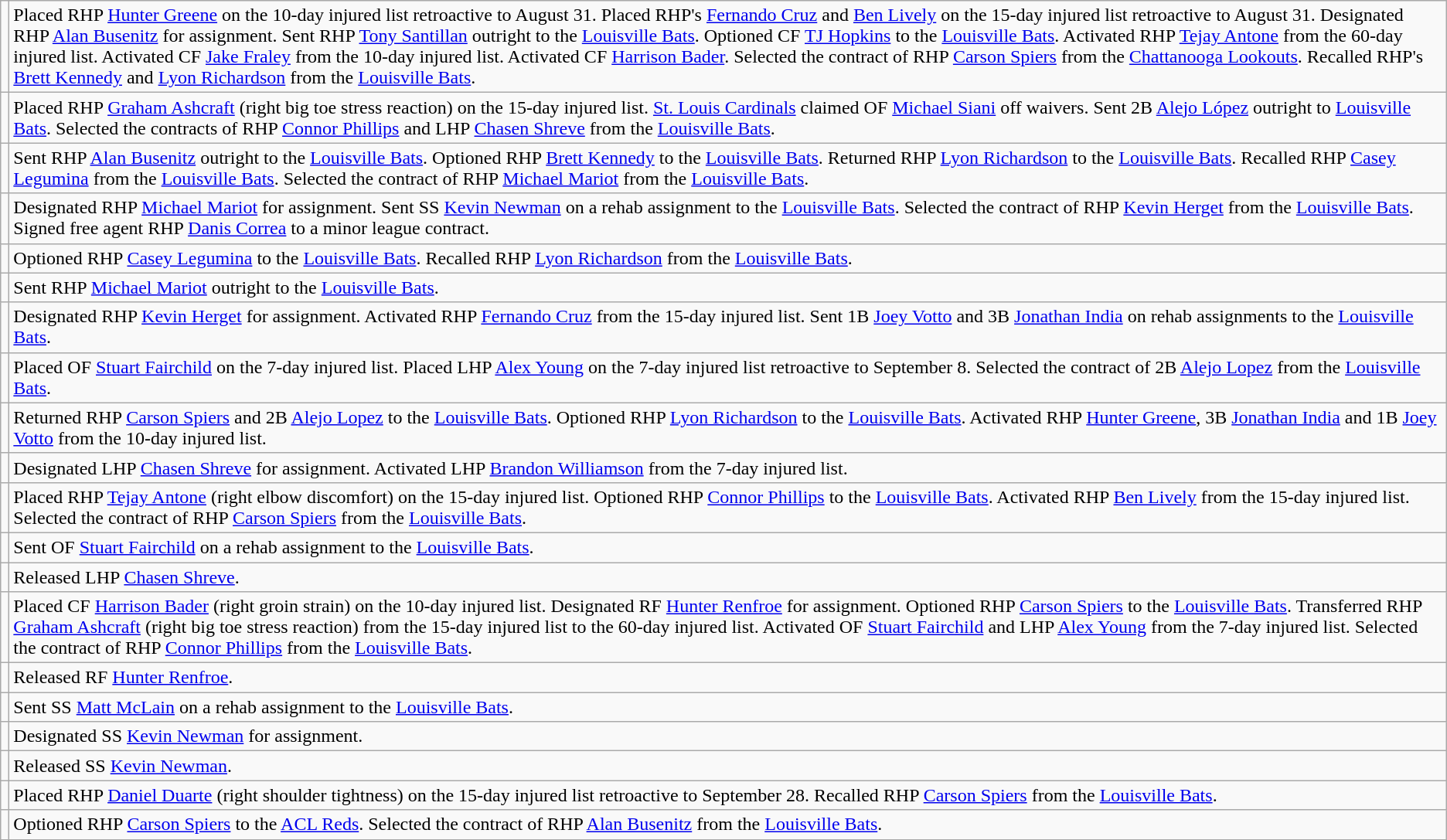<table class="wikitable">
<tr>
<td></td>
<td>Placed RHP <a href='#'>Hunter Greene</a> on the 10-day injured list retroactive to August 31. Placed RHP's <a href='#'>Fernando Cruz</a> and <a href='#'>Ben Lively</a> on the 15-day injured list retroactive to August 31. Designated RHP <a href='#'>Alan Busenitz</a> for assignment. Sent RHP <a href='#'>Tony Santillan</a> outright to the <a href='#'>Louisville Bats</a>. Optioned CF <a href='#'>TJ Hopkins</a> to the <a href='#'>Louisville Bats</a>. Activated RHP <a href='#'>Tejay Antone</a> from the 60-day injured list. Activated CF <a href='#'>Jake Fraley</a> from the 10-day injured list. Activated CF <a href='#'>Harrison Bader</a>. Selected the contract of RHP <a href='#'>Carson Spiers</a> from the <a href='#'>Chattanooga Lookouts</a>. Recalled RHP's <a href='#'>Brett Kennedy</a> and <a href='#'>Lyon Richardson</a> from the <a href='#'>Louisville Bats</a>.</td>
</tr>
<tr>
<td></td>
<td>Placed RHP <a href='#'>Graham Ashcraft</a> (right big toe stress reaction) on the 15-day injured list. <a href='#'>St. Louis Cardinals</a> claimed OF <a href='#'>Michael Siani</a> off waivers. Sent 2B <a href='#'>Alejo López</a> outright to <a href='#'>Louisville Bats</a>. Selected the contracts of RHP <a href='#'>Connor Phillips</a> and LHP <a href='#'>Chasen Shreve</a> from the <a href='#'>Louisville Bats</a>.</td>
</tr>
<tr>
<td></td>
<td>Sent RHP <a href='#'>Alan Busenitz</a> outright to the <a href='#'>Louisville Bats</a>. Optioned RHP <a href='#'>Brett Kennedy</a> to the <a href='#'>Louisville Bats</a>. Returned RHP <a href='#'>Lyon Richardson</a> to the <a href='#'>Louisville Bats</a>. Recalled RHP <a href='#'>Casey Legumina</a> from the <a href='#'>Louisville Bats</a>. Selected the contract of RHP <a href='#'>Michael Mariot</a> from the <a href='#'>Louisville Bats</a>.</td>
</tr>
<tr>
<td></td>
<td>Designated RHP <a href='#'>Michael Mariot</a> for assignment. Sent SS <a href='#'>Kevin Newman</a> on a rehab assignment to the <a href='#'>Louisville Bats</a>. Selected the contract of RHP <a href='#'>Kevin Herget</a> from the <a href='#'>Louisville Bats</a>. Signed free agent RHP <a href='#'>Danis Correa</a> to a minor league contract.</td>
</tr>
<tr>
<td></td>
<td>Optioned RHP <a href='#'>Casey Legumina</a> to the <a href='#'>Louisville Bats</a>. Recalled RHP <a href='#'>Lyon Richardson</a> from the <a href='#'>Louisville Bats</a>.</td>
</tr>
<tr>
<td></td>
<td>Sent RHP <a href='#'>Michael Mariot</a> outright to the <a href='#'>Louisville Bats</a>.</td>
</tr>
<tr>
<td></td>
<td>Designated RHP <a href='#'>Kevin Herget</a> for assignment. Activated RHP <a href='#'>Fernando Cruz</a> from the 15-day injured list. Sent 1B <a href='#'>Joey Votto</a> and 3B <a href='#'>Jonathan India</a> on rehab assignments to the <a href='#'>Louisville Bats</a>.</td>
</tr>
<tr>
<td></td>
<td>Placed OF <a href='#'>Stuart Fairchild</a> on the 7-day injured list. Placed LHP <a href='#'>Alex Young</a> on the 7-day injured list retroactive to September 8. Selected the contract of 2B <a href='#'>Alejo Lopez</a> from the <a href='#'>Louisville Bats</a>.</td>
</tr>
<tr>
<td></td>
<td>Returned RHP <a href='#'>Carson Spiers</a> and 2B <a href='#'>Alejo Lopez</a> to the <a href='#'>Louisville Bats</a>. Optioned RHP <a href='#'>Lyon Richardson</a> to the <a href='#'>Louisville Bats</a>. Activated RHP <a href='#'>Hunter Greene</a>, 3B <a href='#'>Jonathan India</a> and 1B <a href='#'>Joey Votto</a> from the 10-day injured list.</td>
</tr>
<tr>
<td></td>
<td>Designated LHP <a href='#'>Chasen Shreve</a> for assignment. Activated LHP <a href='#'>Brandon Williamson</a> from the 7-day injured list.</td>
</tr>
<tr>
<td></td>
<td>Placed RHP <a href='#'>Tejay Antone</a> (right elbow discomfort) on the 15-day injured list. Optioned RHP <a href='#'>Connor Phillips</a> to the <a href='#'>Louisville Bats</a>. Activated RHP <a href='#'>Ben Lively</a> from the 15-day injured list. Selected the contract of RHP <a href='#'>Carson Spiers</a> from the <a href='#'>Louisville Bats</a>.</td>
</tr>
<tr>
<td></td>
<td>Sent OF <a href='#'>Stuart Fairchild</a> on a rehab assignment to the <a href='#'>Louisville Bats</a>.</td>
</tr>
<tr>
<td></td>
<td>Released LHP <a href='#'>Chasen Shreve</a>.</td>
</tr>
<tr>
<td></td>
<td>Placed CF <a href='#'>Harrison Bader</a> (right groin strain) on the 10-day injured list. Designated RF <a href='#'>Hunter Renfroe</a> for assignment. Optioned RHP <a href='#'>Carson Spiers</a> to the <a href='#'>Louisville Bats</a>. Transferred RHP <a href='#'>Graham Ashcraft</a> (right big toe stress reaction) from the 15-day injured list to the 60-day injured list. Activated OF <a href='#'>Stuart Fairchild</a> and LHP <a href='#'>Alex Young</a> from the 7-day injured list. Selected the contract of RHP <a href='#'>Connor Phillips</a> from the <a href='#'>Louisville Bats</a>.</td>
</tr>
<tr>
<td></td>
<td>Released RF <a href='#'>Hunter Renfroe</a>.</td>
</tr>
<tr>
<td></td>
<td>Sent SS <a href='#'>Matt McLain</a> on a rehab assignment to the <a href='#'>Louisville Bats</a>.</td>
</tr>
<tr>
<td></td>
<td>Designated SS <a href='#'>Kevin Newman</a> for assignment.</td>
</tr>
<tr>
<td></td>
<td>Released SS <a href='#'>Kevin Newman</a>.</td>
</tr>
<tr>
<td></td>
<td>Placed RHP <a href='#'>Daniel Duarte</a> (right shoulder tightness) on the 15-day injured list retroactive to September 28. Recalled RHP <a href='#'>Carson Spiers</a> from the <a href='#'>Louisville Bats</a>.</td>
</tr>
<tr>
<td></td>
<td>Optioned RHP <a href='#'>Carson Spiers</a> to the <a href='#'>ACL Reds</a>. Selected the contract of RHP <a href='#'>Alan Busenitz</a> from the <a href='#'>Louisville Bats</a>.</td>
</tr>
</table>
